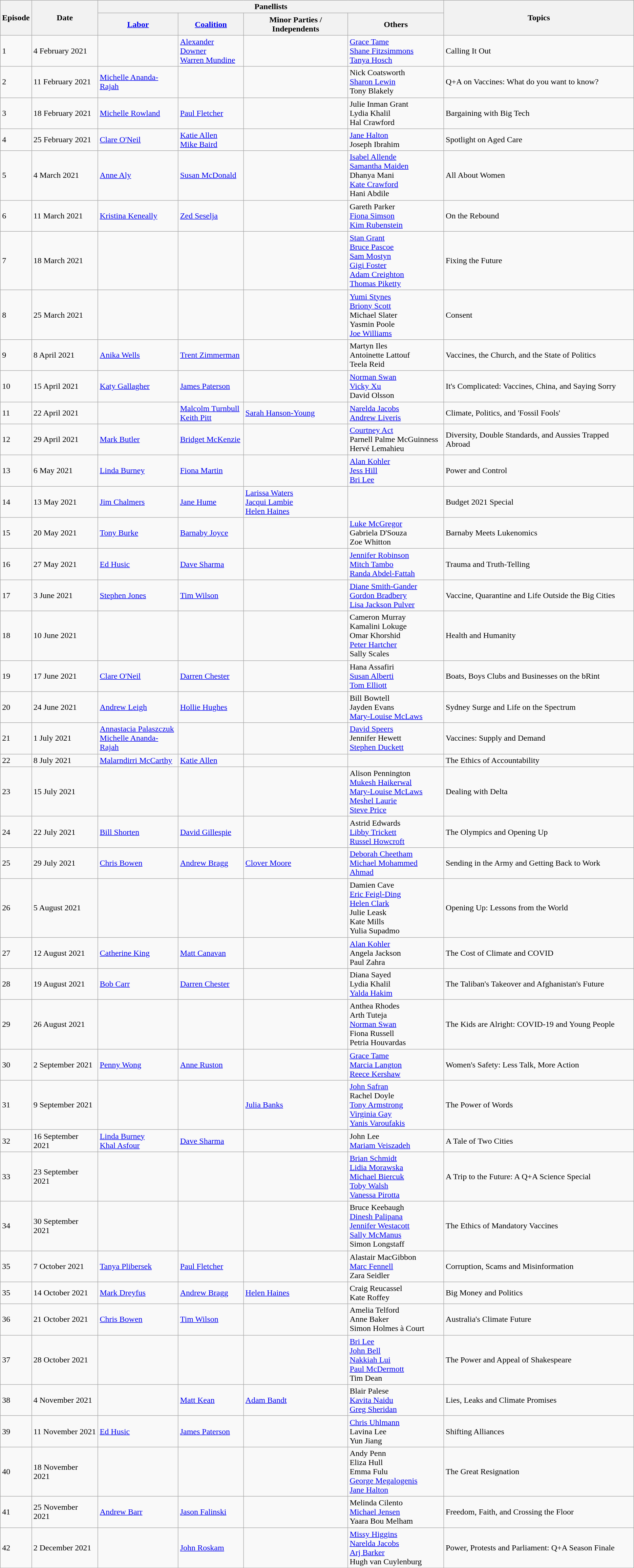<table class="wikitable">
<tr>
<th rowspan="2">Episode</th>
<th rowspan="2">Date</th>
<th colspan="4">Panellists</th>
<th rowspan="2">Topics</th>
</tr>
<tr>
<th><a href='#'>Labor</a></th>
<th><a href='#'>Coalition</a></th>
<th>Minor Parties / Independents</th>
<th>Others</th>
</tr>
<tr>
<td>1</td>
<td>4 February 2021</td>
<td></td>
<td><a href='#'>Alexander Downer</a><br><a href='#'>Warren Mundine</a></td>
<td></td>
<td><a href='#'>Grace Tame</a><br><a href='#'>Shane Fitzsimmons</a><br><a href='#'>Tanya Hosch</a></td>
<td>Calling It Out</td>
</tr>
<tr>
<td>2</td>
<td>11 February 2021</td>
<td><a href='#'>Michelle Ananda-Rajah</a></td>
<td></td>
<td></td>
<td>Nick Coatsworth<br><a href='#'>Sharon Lewin</a><br>Tony Blakely</td>
<td>Q+A on Vaccines: What do you want to know?</td>
</tr>
<tr>
<td>3</td>
<td>18 February 2021</td>
<td><a href='#'>Michelle Rowland</a></td>
<td><a href='#'>Paul Fletcher</a></td>
<td></td>
<td>Julie Inman Grant<br>Lydia Khalil<br>Hal Crawford</td>
<td>Bargaining with Big Tech</td>
</tr>
<tr>
<td>4</td>
<td>25 February 2021</td>
<td><a href='#'>Clare O'Neil</a></td>
<td><a href='#'>Katie Allen</a><br><a href='#'>Mike Baird</a></td>
<td></td>
<td><a href='#'>Jane Halton</a><br>Joseph Ibrahim</td>
<td>Spotlight on Aged Care</td>
</tr>
<tr>
<td>5</td>
<td>4 March 2021</td>
<td><a href='#'>Anne Aly</a></td>
<td><a href='#'>Susan McDonald</a></td>
<td></td>
<td><a href='#'>Isabel Allende</a><br><a href='#'>Samantha Maiden</a><br>Dhanya Mani<br><a href='#'>Kate Crawford</a><br>Hani Abdile</td>
<td>All About Women</td>
</tr>
<tr>
<td>6</td>
<td>11 March 2021</td>
<td><a href='#'>Kristina Keneally</a></td>
<td><a href='#'>Zed Seselja</a></td>
<td></td>
<td>Gareth Parker<br><a href='#'>Fiona Simson</a><br><a href='#'>Kim Rubenstein</a></td>
<td>On the Rebound</td>
</tr>
<tr>
<td>7</td>
<td>18 March 2021</td>
<td></td>
<td></td>
<td></td>
<td><a href='#'>Stan Grant</a><br><a href='#'>Bruce Pascoe</a><br><a href='#'>Sam Mostyn</a><br><a href='#'>Gigi Foster</a><br><a href='#'>Adam Creighton</a><br><a href='#'>Thomas Piketty</a></td>
<td>Fixing the Future</td>
</tr>
<tr>
<td>8</td>
<td>25 March 2021</td>
<td></td>
<td></td>
<td></td>
<td><a href='#'>Yumi Stynes</a><br><a href='#'>Briony Scott</a><br>Michael Slater<br>Yasmin Poole<br><a href='#'>Joe Williams</a></td>
<td>Consent</td>
</tr>
<tr>
<td>9</td>
<td>8 April 2021</td>
<td><a href='#'>Anika Wells</a></td>
<td><a href='#'>Trent Zimmerman</a></td>
<td></td>
<td>Martyn Iles<br>Antoinette Lattouf<br>Teela Reid</td>
<td>Vaccines, the Church, and the State of Politics</td>
</tr>
<tr>
<td>10</td>
<td>15 April 2021</td>
<td><a href='#'>Katy Gallagher</a></td>
<td><a href='#'>James Paterson</a></td>
<td></td>
<td><a href='#'>Norman Swan</a><br><a href='#'>Vicky Xu</a><br>David Olsson</td>
<td>It's Complicated: Vaccines, China, and Saying Sorry</td>
</tr>
<tr>
<td>11</td>
<td>22 April 2021</td>
<td></td>
<td><a href='#'>Malcolm Turnbull</a><br><a href='#'>Keith Pitt</a></td>
<td><a href='#'>Sarah Hanson-Young</a></td>
<td><a href='#'>Narelda Jacobs</a><br><a href='#'>Andrew Liveris</a></td>
<td>Climate, Politics, and 'Fossil Fools'</td>
</tr>
<tr>
<td>12</td>
<td>29 April 2021</td>
<td><a href='#'>Mark Butler</a></td>
<td><a href='#'>Bridget McKenzie</a></td>
<td></td>
<td><a href='#'>Courtney Act</a><br>Parnell Palme McGuinness<br>Hervé Lemahieu</td>
<td>Diversity, Double Standards, and Aussies Trapped Abroad</td>
</tr>
<tr>
<td>13</td>
<td>6 May 2021</td>
<td><a href='#'>Linda Burney</a></td>
<td><a href='#'>Fiona Martin</a></td>
<td></td>
<td><a href='#'>Alan Kohler</a><br><a href='#'>Jess Hill</a><br><a href='#'>Bri Lee</a></td>
<td>Power and Control</td>
</tr>
<tr>
<td>14</td>
<td>13 May 2021</td>
<td><a href='#'>Jim Chalmers</a></td>
<td><a href='#'>Jane Hume</a></td>
<td><a href='#'>Larissa Waters</a><br><a href='#'>Jacqui Lambie</a><br><a href='#'>Helen Haines</a></td>
<td></td>
<td>Budget 2021 Special</td>
</tr>
<tr>
<td>15</td>
<td>20 May 2021</td>
<td><a href='#'>Tony Burke</a></td>
<td><a href='#'>Barnaby Joyce</a></td>
<td></td>
<td><a href='#'>Luke McGregor</a><br>Gabriela D'Souza<br>Zoe Whitton</td>
<td>Barnaby Meets Lukenomics</td>
</tr>
<tr>
<td>16</td>
<td>27 May 2021</td>
<td><a href='#'>Ed Husic</a></td>
<td><a href='#'>Dave Sharma</a></td>
<td></td>
<td><a href='#'>Jennifer Robinson</a><br><a href='#'>Mitch Tambo</a><br><a href='#'>Randa Abdel-Fattah</a></td>
<td>Trauma and Truth-Telling</td>
</tr>
<tr>
<td>17</td>
<td>3 June 2021</td>
<td><a href='#'>Stephen Jones</a></td>
<td><a href='#'>Tim Wilson</a></td>
<td></td>
<td><a href='#'>Diane Smith-Gander</a><br><a href='#'>Gordon Bradbery</a><br><a href='#'>Lisa Jackson Pulver</a></td>
<td>Vaccine, Quarantine and Life Outside the Big Cities</td>
</tr>
<tr>
<td>18</td>
<td>10 June 2021</td>
<td></td>
<td></td>
<td></td>
<td>Cameron Murray<br>Kamalini Lokuge<br>Omar Khorshid<br><a href='#'>Peter Hartcher</a><br>Sally Scales</td>
<td>Health and Humanity</td>
</tr>
<tr>
<td>19</td>
<td>17 June 2021</td>
<td><a href='#'>Clare O'Neil</a></td>
<td><a href='#'>Darren Chester</a></td>
<td></td>
<td>Hana Assafiri<br><a href='#'>Susan Alberti</a><br><a href='#'>Tom Elliott</a></td>
<td>Boats, Boys Clubs and Businesses on the bRint</td>
</tr>
<tr>
<td>20</td>
<td>24 June 2021</td>
<td><a href='#'>Andrew Leigh</a></td>
<td><a href='#'>Hollie Hughes</a></td>
<td></td>
<td>Bill Bowtell<br>Jayden Evans<br><a href='#'>Mary-Louise McLaws</a></td>
<td>Sydney Surge and Life on the Spectrum</td>
</tr>
<tr>
<td>21</td>
<td>1 July 2021</td>
<td><a href='#'>Annastacia Palaszczuk</a><br><a href='#'>Michelle Ananda-Rajah</a></td>
<td></td>
<td></td>
<td><a href='#'>David Speers</a><br>Jennifer Hewett<br><a href='#'>Stephen Duckett</a></td>
<td>Vaccines: Supply and Demand</td>
</tr>
<tr>
<td>22</td>
<td>8 July 2021</td>
<td><a href='#'>Malarndirri McCarthy</a></td>
<td><a href='#'>Katie Allen</a></td>
<td></td>
<td></td>
<td>The Ethics of Accountability</td>
</tr>
<tr>
<td>23</td>
<td>15 July 2021</td>
<td></td>
<td></td>
<td></td>
<td>Alison Pennington<br><a href='#'>Mukesh Haikerwal</a><br><a href='#'>Mary-Louise McLaws</a><br><a href='#'>Meshel Laurie</a><br><a href='#'>Steve Price</a></td>
<td>Dealing with Delta</td>
</tr>
<tr>
<td>24</td>
<td>22 July 2021</td>
<td><a href='#'>Bill Shorten</a></td>
<td><a href='#'>David Gillespie</a></td>
<td></td>
<td>Astrid Edwards<br><a href='#'>Libby Trickett</a><br><a href='#'>Russel Howcroft</a></td>
<td>The Olympics and Opening Up</td>
</tr>
<tr>
<td>25</td>
<td>29 July 2021</td>
<td><a href='#'>Chris Bowen</a></td>
<td><a href='#'>Andrew Bragg</a></td>
<td><a href='#'>Clover Moore</a></td>
<td><a href='#'>Deborah Cheetham</a><br><a href='#'>Michael Mohammed Ahmad</a></td>
<td>Sending in the Army and Getting Back to Work</td>
</tr>
<tr>
<td>26</td>
<td>5 August 2021</td>
<td></td>
<td></td>
<td></td>
<td>Damien Cave<br><a href='#'>Eric Feigl-Ding</a><br><a href='#'>Helen Clark</a><br>Julie Leask<br>Kate Mills<br>Yulia Supadmo</td>
<td>Opening Up: Lessons from the World</td>
</tr>
<tr>
<td>27</td>
<td>12 August 2021</td>
<td><a href='#'>Catherine King</a></td>
<td><a href='#'>Matt Canavan</a></td>
<td></td>
<td><a href='#'>Alan Kohler</a><br>Angela Jackson<br>Paul Zahra</td>
<td>The Cost of Climate and COVID</td>
</tr>
<tr>
<td>28</td>
<td>19 August 2021</td>
<td><a href='#'>Bob Carr</a></td>
<td><a href='#'>Darren Chester</a></td>
<td></td>
<td>Diana Sayed<br>Lydia Khalil<br><a href='#'>Yalda Hakim</a></td>
<td>The Taliban's Takeover and Afghanistan's Future</td>
</tr>
<tr>
<td>29</td>
<td>26 August 2021</td>
<td></td>
<td></td>
<td></td>
<td>Anthea Rhodes<br>Arth Tuteja<br><a href='#'>Norman Swan</a><br>Fiona Russell<br>Petria Houvardas</td>
<td>The Kids are Alright: COVID-19 and Young People</td>
</tr>
<tr>
<td>30</td>
<td>2 September 2021</td>
<td><a href='#'>Penny Wong</a></td>
<td><a href='#'>Anne Ruston</a></td>
<td></td>
<td><a href='#'>Grace Tame</a><br><a href='#'>Marcia Langton</a><br><a href='#'>Reece Kershaw</a></td>
<td>Women's Safety: Less Talk, More Action</td>
</tr>
<tr>
<td>31</td>
<td>9 September 2021</td>
<td></td>
<td></td>
<td><a href='#'>Julia Banks</a></td>
<td><a href='#'>John Safran</a><br>Rachel Doyle<br><a href='#'>Tony Armstrong</a><br><a href='#'>Virginia Gay</a><br><a href='#'>Yanis Varoufakis</a></td>
<td>The Power of Words</td>
</tr>
<tr>
<td>32</td>
<td>16 September 2021</td>
<td><a href='#'>Linda Burney</a><br><a href='#'>Khal Asfour</a></td>
<td><a href='#'>Dave Sharma</a></td>
<td></td>
<td>John Lee<br><a href='#'>Mariam Veiszadeh</a></td>
<td>A Tale of Two Cities</td>
</tr>
<tr>
<td>33</td>
<td>23 September 2021</td>
<td></td>
<td></td>
<td></td>
<td><a href='#'>Brian Schmidt</a><br><a href='#'>Lidia Morawska</a><br><a href='#'>Michael Biercuk</a><br><a href='#'>Toby Walsh</a><br><a href='#'>Vanessa Pirotta</a></td>
<td>A Trip to the Future: A Q+A Science Special</td>
</tr>
<tr>
<td>34</td>
<td>30 September 2021</td>
<td></td>
<td></td>
<td></td>
<td>Bruce Keebaugh<br><a href='#'>Dinesh Palipana</a><br><a href='#'>Jennifer Westacott</a><br><a href='#'>Sally McManus</a><br>Simon Longstaff</td>
<td>The Ethics of Mandatory Vaccines</td>
</tr>
<tr>
<td>35</td>
<td>7 October 2021</td>
<td><a href='#'>Tanya Plibersek</a></td>
<td><a href='#'>Paul Fletcher</a></td>
<td></td>
<td>Alastair MacGibbon<br><a href='#'>Marc Fennell</a><br>Zara Seidler</td>
<td>Corruption, Scams and Misinformation</td>
</tr>
<tr>
<td>35</td>
<td>14 October 2021</td>
<td><a href='#'>Mark Dreyfus</a></td>
<td><a href='#'>Andrew Bragg</a></td>
<td><a href='#'>Helen Haines</a></td>
<td>Craig Reucassel<br>Kate Roffey</td>
<td>Big Money and Politics</td>
</tr>
<tr>
<td>36</td>
<td>21 October 2021</td>
<td><a href='#'>Chris Bowen</a></td>
<td><a href='#'>Tim Wilson</a></td>
<td></td>
<td>Amelia Telford<br>Anne Baker<br>Simon Holmes à Court</td>
<td>Australia's Climate Future</td>
</tr>
<tr>
<td>37</td>
<td>28 October 2021</td>
<td></td>
<td></td>
<td></td>
<td><a href='#'>Bri Lee</a><br><a href='#'>John Bell</a><br><a href='#'>Nakkiah Lui</a><br><a href='#'>Paul McDermott</a><br>Tim Dean</td>
<td>The Power and Appeal of Shakespeare</td>
</tr>
<tr>
<td>38</td>
<td>4 November 2021</td>
<td></td>
<td><a href='#'>Matt Kean</a></td>
<td><a href='#'>Adam Bandt</a></td>
<td>Blair Palese<br><a href='#'>Kavita Naidu</a><br><a href='#'>Greg Sheridan</a></td>
<td>Lies, Leaks and Climate Promises</td>
</tr>
<tr>
<td>39</td>
<td>11 November 2021</td>
<td><a href='#'>Ed Husic</a></td>
<td><a href='#'>James Paterson</a></td>
<td></td>
<td><a href='#'>Chris Uhlmann</a><br>Lavina Lee<br>Yun Jiang</td>
<td>Shifting Alliances</td>
</tr>
<tr>
<td>40</td>
<td>18 November 2021</td>
<td></td>
<td></td>
<td></td>
<td>Andy Penn<br>Eliza Hull<br>Emma Fulu<br><a href='#'>George Megalogenis</a><br><a href='#'>Jane Halton</a></td>
<td>The Great Resignation</td>
</tr>
<tr>
<td>41</td>
<td>25 November 2021</td>
<td><a href='#'>Andrew Barr</a></td>
<td><a href='#'>Jason Falinski</a></td>
<td></td>
<td>Melinda Cilento<br><a href='#'>Michael Jensen</a><br>Yaara Bou Melham</td>
<td>Freedom, Faith, and Crossing the Floor</td>
</tr>
<tr>
<td>42</td>
<td>2 December 2021</td>
<td></td>
<td><a href='#'>John Roskam</a></td>
<td></td>
<td><a href='#'>Missy Higgins</a><br><a href='#'>Narelda Jacobs</a><br><a href='#'>Arj Barker</a><br>Hugh van Cuylenburg</td>
<td>Power, Protests and Parliament: Q+A Season Finale</td>
</tr>
</table>
